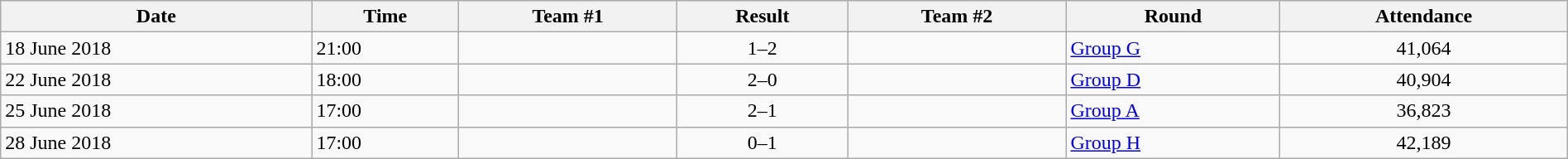<table class="wikitable" style="text-align:left; width:100%;">
<tr>
<th>Date</th>
<th>Time</th>
<th>Team #1</th>
<th>Result</th>
<th>Team #2</th>
<th>Round</th>
<th>Attendance</th>
</tr>
<tr>
<td>18 June 2018</td>
<td>21:00</td>
<td></td>
<td style="text-align:center;">1–2</td>
<td></td>
<td><a href='#'>Group G</a></td>
<td style="text-align:center;">41,064</td>
</tr>
<tr>
<td>22 June 2018</td>
<td>18:00</td>
<td></td>
<td style="text-align:center;">2–0</td>
<td></td>
<td><a href='#'>Group D</a></td>
<td style="text-align:center;">40,904</td>
</tr>
<tr>
<td>25 June 2018</td>
<td>17:00</td>
<td></td>
<td style="text-align:center;">2–1</td>
<td></td>
<td><a href='#'>Group A</a></td>
<td style="text-align:center;">36,823</td>
</tr>
<tr>
<td>28 June 2018</td>
<td>17:00</td>
<td></td>
<td style="text-align:center;">0–1</td>
<td></td>
<td><a href='#'>Group H</a></td>
<td style="text-align:center;">42,189</td>
</tr>
</table>
